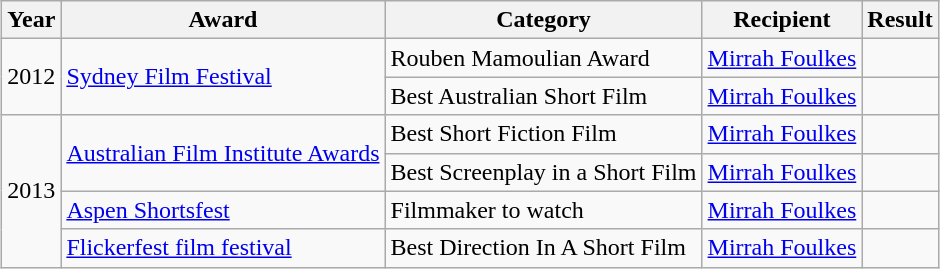<table class="wikitable sortable" style="margin:1em auto;">
<tr>
<th>Year</th>
<th>Award</th>
<th>Category</th>
<th>Recipient</th>
<th>Result</th>
</tr>
<tr>
<td rowspan="2">2012</td>
<td rowspan="2"><a href='#'>Sydney Film Festival</a></td>
<td>Rouben Mamoulian Award</td>
<td><a href='#'>Mirrah Foulkes</a></td>
<td></td>
</tr>
<tr>
<td>Best Australian Short Film</td>
<td><a href='#'>Mirrah Foulkes</a></td>
<td></td>
</tr>
<tr>
<td rowspan="4">2013</td>
<td rowspan="2"><a href='#'>Australian Film Institute Awards</a></td>
<td>Best Short Fiction Film</td>
<td><a href='#'>Mirrah Foulkes</a> </td>
<td></td>
</tr>
<tr>
<td>Best Screenplay in a Short Film</td>
<td><a href='#'>Mirrah Foulkes</a></td>
<td></td>
</tr>
<tr>
<td><a href='#'>Aspen Shortsfest</a></td>
<td>Filmmaker to watch</td>
<td><a href='#'>Mirrah Foulkes</a></td>
<td></td>
</tr>
<tr>
<td><a href='#'>Flickerfest film festival</a></td>
<td>Best Direction In A Short Film</td>
<td><a href='#'>Mirrah Foulkes</a></td>
<td></td>
</tr>
</table>
